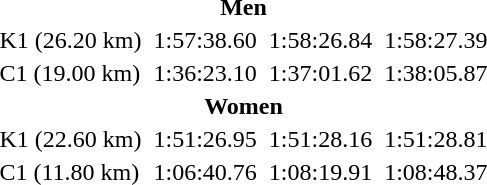<table>
<tr>
<th colspan=7>Men</th>
</tr>
<tr>
<td>K1 (26.20 km)</td>
<td></td>
<td>1:57:38.60</td>
<td></td>
<td>1:58:26.84</td>
<td></td>
<td>1:58:27.39</td>
</tr>
<tr>
<td>C1 (19.00 km)</td>
<td></td>
<td>1:36:23.10</td>
<td></td>
<td>1:37:01.62</td>
<td></td>
<td>1:38:05.87</td>
</tr>
<tr>
<th colspan=7>Women</th>
</tr>
<tr>
<td>K1 (22.60 km)</td>
<td></td>
<td>1:51:26.95</td>
<td></td>
<td>1:51:28.16</td>
<td></td>
<td>1:51:28.81</td>
</tr>
<tr>
<td>C1 (11.80 km)</td>
<td></td>
<td>1:06:40.76</td>
<td></td>
<td>1:08:19.91</td>
<td></td>
<td>1:08:48.37</td>
</tr>
</table>
